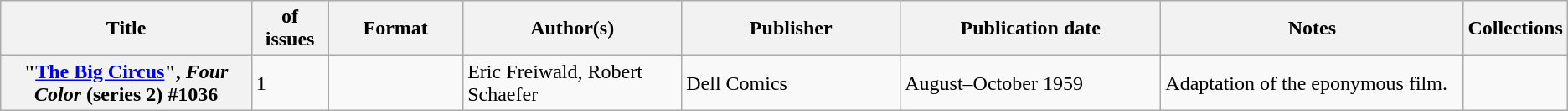<table class="wikitable">
<tr>
<th>Title</th>
<th style="width:40pt"> of issues</th>
<th style="width:75pt">Format</th>
<th style="width:125pt">Author(s)</th>
<th style="width:125pt">Publisher</th>
<th style="width:150pt">Publication date</th>
<th style="width:175pt">Notes</th>
<th>Collections</th>
</tr>
<tr>
<th>"<a href='#'>The Big Circus</a>", <em>Four Color</em> (series 2) #1036</th>
<td>1</td>
<td></td>
<td>Eric Freiwald, Robert Schaefer</td>
<td>Dell Comics</td>
<td>August–October 1959</td>
<td>Adaptation of the eponymous film.</td>
<td></td>
</tr>
</table>
